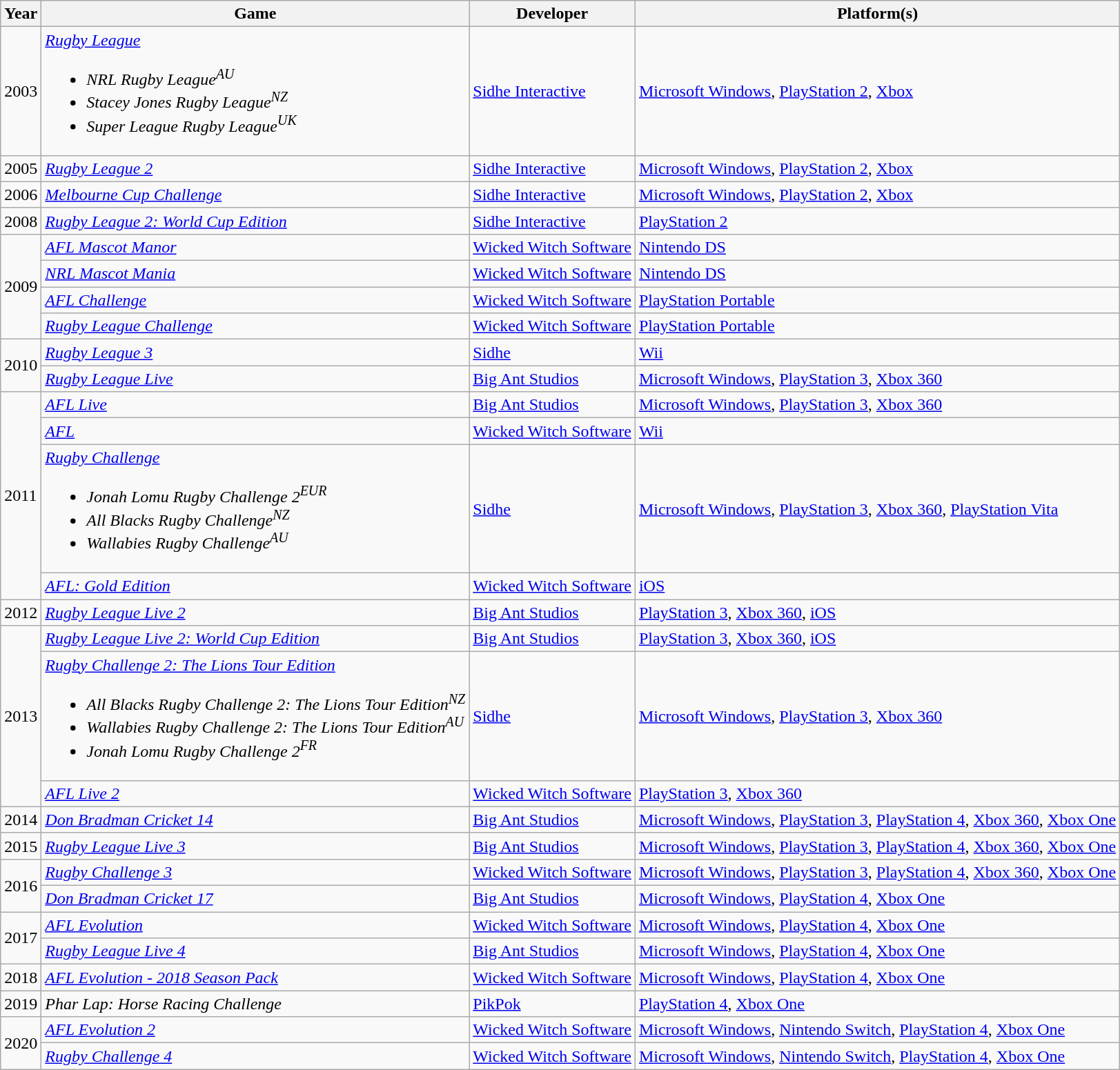<table class="wikitable sortable">
<tr>
<th>Year</th>
<th>Game</th>
<th>Developer</th>
<th>Platform(s)</th>
</tr>
<tr>
<td>2003</td>
<td><em><a href='#'>Rugby League</a></em><br><ul><li><em>NRL Rugby League<sup>AU</sup></em></li><li><em>Stacey Jones Rugby League<sup>NZ</sup></em></li><li><em>Super League Rugby League<sup>UK</sup></em></li></ul></td>
<td><a href='#'>Sidhe Interactive</a></td>
<td><a href='#'>Microsoft Windows</a>, <a href='#'>PlayStation 2</a>, <a href='#'>Xbox</a></td>
</tr>
<tr>
<td>2005</td>
<td><em><a href='#'>Rugby League 2</a></em></td>
<td><a href='#'>Sidhe Interactive</a></td>
<td><a href='#'>Microsoft Windows</a>, <a href='#'>PlayStation 2</a>, <a href='#'>Xbox</a></td>
</tr>
<tr>
<td>2006</td>
<td><em><a href='#'>Melbourne Cup Challenge</a></em></td>
<td><a href='#'>Sidhe Interactive</a></td>
<td><a href='#'>Microsoft Windows</a>, <a href='#'>PlayStation 2</a>, <a href='#'>Xbox</a></td>
</tr>
<tr>
<td>2008</td>
<td><em><a href='#'>Rugby League 2: World Cup Edition</a></em></td>
<td><a href='#'>Sidhe Interactive</a></td>
<td><a href='#'>PlayStation 2</a></td>
</tr>
<tr>
<td rowspan="4">2009</td>
<td><em><a href='#'>AFL Mascot Manor</a></em></td>
<td><a href='#'>Wicked Witch Software</a></td>
<td><a href='#'>Nintendo DS</a></td>
</tr>
<tr>
<td><em><a href='#'>NRL Mascot Mania</a></em></td>
<td><a href='#'>Wicked Witch Software</a></td>
<td><a href='#'>Nintendo DS</a></td>
</tr>
<tr>
<td><em><a href='#'>AFL Challenge</a></em></td>
<td><a href='#'>Wicked Witch Software</a></td>
<td><a href='#'>PlayStation Portable</a></td>
</tr>
<tr>
<td><em><a href='#'>Rugby League Challenge</a></em></td>
<td><a href='#'>Wicked Witch Software</a></td>
<td><a href='#'>PlayStation Portable</a></td>
</tr>
<tr>
<td rowspan="2">2010</td>
<td><em><a href='#'>Rugby League 3</a></em></td>
<td><a href='#'>Sidhe</a></td>
<td><a href='#'>Wii</a></td>
</tr>
<tr>
<td><em><a href='#'>Rugby League Live</a></em></td>
<td><a href='#'>Big Ant Studios</a></td>
<td><a href='#'>Microsoft Windows</a>, <a href='#'>PlayStation 3</a>, <a href='#'>Xbox 360</a></td>
</tr>
<tr>
<td rowspan="4">2011</td>
<td><em><a href='#'>AFL Live</a></em></td>
<td><a href='#'>Big Ant Studios</a></td>
<td><a href='#'>Microsoft Windows</a>, <a href='#'>PlayStation 3</a>, <a href='#'>Xbox 360</a></td>
</tr>
<tr>
<td><em><a href='#'>AFL</a></em></td>
<td><a href='#'>Wicked Witch Software</a></td>
<td><a href='#'>Wii</a></td>
</tr>
<tr>
<td><em><a href='#'>Rugby Challenge</a></em><br><ul><li><em>Jonah Lomu Rugby Challenge 2<sup>EUR</sup></em></li><li><em>All Blacks Rugby Challenge<sup>NZ</sup></em></li><li><em>Wallabies Rugby Challenge<sup>AU</sup></em></li></ul></td>
<td><a href='#'>Sidhe</a></td>
<td><a href='#'>Microsoft Windows</a>, <a href='#'>PlayStation 3</a>, <a href='#'>Xbox 360</a>, <a href='#'>PlayStation Vita</a></td>
</tr>
<tr>
<td><em><a href='#'>AFL: Gold Edition</a></em></td>
<td><a href='#'>Wicked Witch Software</a></td>
<td><a href='#'>iOS</a></td>
</tr>
<tr>
<td>2012</td>
<td><em><a href='#'>Rugby League Live 2</a></em> </td>
<td><a href='#'>Big Ant Studios</a></td>
<td><a href='#'>PlayStation 3</a>, <a href='#'>Xbox 360</a>, <a href='#'>iOS</a></td>
</tr>
<tr>
<td rowspan="3">2013</td>
<td><em><a href='#'>Rugby League Live 2: World Cup Edition</a></em></td>
<td><a href='#'>Big Ant Studios</a></td>
<td><a href='#'>PlayStation 3</a>, <a href='#'>Xbox 360</a>, <a href='#'>iOS</a></td>
</tr>
<tr>
<td><em><a href='#'>Rugby Challenge 2: The Lions Tour Edition</a></em><br><ul><li><em>All Blacks Rugby Challenge 2: The Lions Tour Edition<sup>NZ</sup></em></li><li><em>Wallabies Rugby Challenge 2: The Lions Tour Edition<sup>AU</sup></em></li><li><em>Jonah Lomu Rugby Challenge 2<sup>FR</sup></em></li></ul></td>
<td><a href='#'>Sidhe</a></td>
<td><a href='#'>Microsoft Windows</a>, <a href='#'>PlayStation 3</a>, <a href='#'>Xbox 360</a></td>
</tr>
<tr>
<td><em><a href='#'>AFL Live 2</a></em> </td>
<td><a href='#'>Wicked Witch Software</a></td>
<td><a href='#'>PlayStation 3</a>, <a href='#'>Xbox 360</a></td>
</tr>
<tr>
<td>2014</td>
<td><em><a href='#'>Don Bradman Cricket 14</a></em> </td>
<td><a href='#'>Big Ant Studios</a></td>
<td><a href='#'>Microsoft Windows</a>, <a href='#'>PlayStation 3</a>, <a href='#'>PlayStation 4</a>, <a href='#'>Xbox 360</a>, <a href='#'>Xbox One</a></td>
</tr>
<tr>
<td>2015</td>
<td><em><a href='#'>Rugby League Live 3</a></em> </td>
<td><a href='#'>Big Ant Studios</a></td>
<td><a href='#'>Microsoft Windows</a>, <a href='#'>PlayStation 3</a>, <a href='#'>PlayStation 4</a>, <a href='#'>Xbox 360</a>, <a href='#'>Xbox One</a></td>
</tr>
<tr>
<td rowspan="2">2016</td>
<td><em><a href='#'>Rugby Challenge 3</a></em> </td>
<td><a href='#'>Wicked Witch Software</a></td>
<td><a href='#'>Microsoft Windows</a>, <a href='#'>PlayStation 3</a>, <a href='#'>PlayStation 4</a>, <a href='#'>Xbox 360</a>, <a href='#'>Xbox One</a></td>
</tr>
<tr>
<td><em><a href='#'>Don Bradman Cricket 17</a></em> </td>
<td><a href='#'>Big Ant Studios</a></td>
<td><a href='#'>Microsoft Windows</a>, <a href='#'>PlayStation 4</a>, <a href='#'>Xbox One</a></td>
</tr>
<tr>
<td rowspan="2">2017</td>
<td><em><a href='#'>AFL Evolution</a></em> </td>
<td><a href='#'>Wicked Witch Software</a></td>
<td><a href='#'>Microsoft Windows</a>, <a href='#'>PlayStation 4</a>, <a href='#'>Xbox One</a></td>
</tr>
<tr>
<td><em><a href='#'>Rugby League Live 4</a></em> </td>
<td><a href='#'>Big Ant Studios</a></td>
<td><a href='#'>Microsoft Windows</a>, <a href='#'>PlayStation 4</a>, <a href='#'>Xbox One</a></td>
</tr>
<tr>
<td>2018</td>
<td><a href='#'><em>AFL Evolution - 2018 Season Pack</em></a></td>
<td><a href='#'>Wicked Witch Software</a></td>
<td><a href='#'>Microsoft Windows</a>, <a href='#'>PlayStation 4</a>, <a href='#'>Xbox One</a></td>
</tr>
<tr>
<td>2019</td>
<td><em>Phar Lap: Horse Racing Challenge</em></td>
<td><a href='#'>PikPok</a></td>
<td><a href='#'>PlayStation 4</a>, <a href='#'>Xbox One</a></td>
</tr>
<tr>
<td rowspan="2">2020</td>
<td><a href='#'><em>AFL Evolution 2</em></a></td>
<td><a href='#'>Wicked Witch Software</a></td>
<td><a href='#'>Microsoft Windows</a>, <a href='#'>Nintendo Switch</a>, <a href='#'>PlayStation 4</a>, <a href='#'>Xbox One</a></td>
</tr>
<tr>
<td><a href='#'><em>Rugby Challenge 4</em></a></td>
<td><a href='#'>Wicked Witch Software</a></td>
<td><a href='#'>Microsoft Windows</a>, <a href='#'>Nintendo Switch</a>, <a href='#'>PlayStation 4</a>, <a href='#'>Xbox One</a></td>
</tr>
</table>
